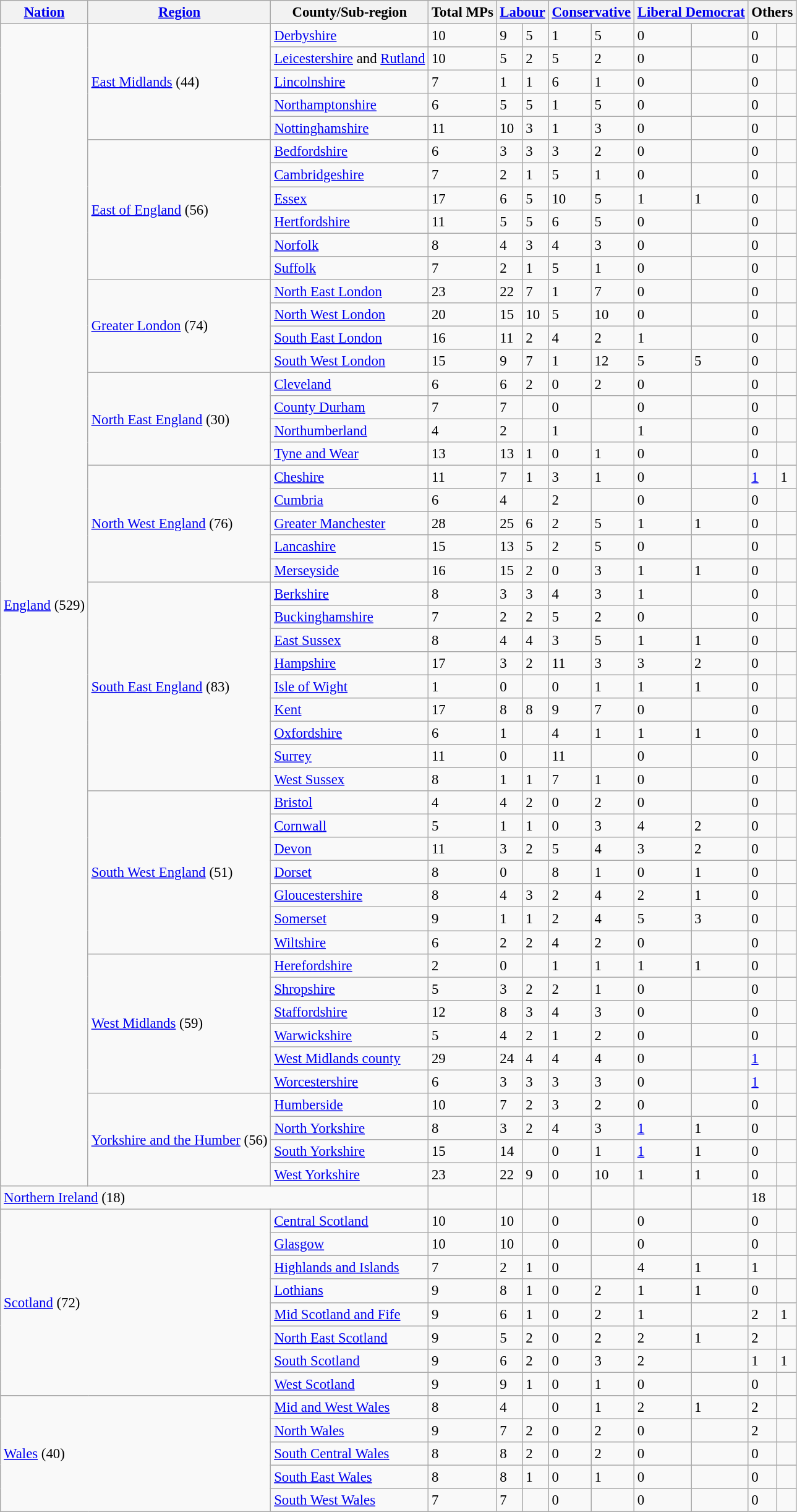<table class="wikitable sortable" style="font-size: 95%;">
<tr>
<th><a href='#'>Nation</a></th>
<th><a href='#'>Region</a></th>
<th>County/Sub-region</th>
<th>Total MPs</th>
<th colspan="2"><a href='#'>Labour</a></th>
<th colspan="2"><a href='#'>Conservative</a></th>
<th colspan="2"><a href='#'>Liberal Democrat</a></th>
<th colspan="2">Others</th>
</tr>
<tr>
<td rowspan="50"><a href='#'>England</a> (529)</td>
<td rowspan="5"><a href='#'>East Midlands</a> (44)</td>
<td><a href='#'>Derbyshire</a></td>
<td>10</td>
<td>9</td>
<td>5</td>
<td>1</td>
<td>5</td>
<td>0</td>
<td></td>
<td>0</td>
<td></td>
</tr>
<tr>
<td><a href='#'>Leicestershire</a> and <a href='#'>Rutland</a></td>
<td>10</td>
<td>5</td>
<td>2</td>
<td>5</td>
<td>2</td>
<td>0</td>
<td></td>
<td>0</td>
<td></td>
</tr>
<tr>
<td><a href='#'>Lincolnshire</a></td>
<td>7</td>
<td>1</td>
<td>1</td>
<td>6</td>
<td>1</td>
<td>0</td>
<td></td>
<td>0</td>
<td></td>
</tr>
<tr>
<td><a href='#'>Northamptonshire</a></td>
<td>6</td>
<td>5</td>
<td>5</td>
<td>1</td>
<td>5</td>
<td>0</td>
<td></td>
<td>0</td>
<td></td>
</tr>
<tr>
<td><a href='#'>Nottinghamshire</a></td>
<td>11</td>
<td>10</td>
<td>3</td>
<td>1</td>
<td>3</td>
<td>0</td>
<td></td>
<td>0</td>
<td></td>
</tr>
<tr>
<td rowspan="6"><a href='#'>East of England</a> (56)</td>
<td><a href='#'>Bedfordshire</a></td>
<td>6</td>
<td>3</td>
<td>3</td>
<td>3</td>
<td>2</td>
<td>0</td>
<td></td>
<td>0</td>
<td></td>
</tr>
<tr>
<td><a href='#'>Cambridgeshire</a></td>
<td>7</td>
<td>2</td>
<td>1</td>
<td>5</td>
<td>1</td>
<td>0</td>
<td></td>
<td>0</td>
<td></td>
</tr>
<tr>
<td><a href='#'>Essex</a></td>
<td>17</td>
<td>6</td>
<td>5</td>
<td>10</td>
<td>5</td>
<td>1</td>
<td>1</td>
<td>0</td>
<td></td>
</tr>
<tr>
<td><a href='#'>Hertfordshire</a></td>
<td>11</td>
<td>5</td>
<td>5</td>
<td>6</td>
<td>5</td>
<td>0</td>
<td></td>
<td>0</td>
<td></td>
</tr>
<tr>
<td><a href='#'>Norfolk</a></td>
<td>8</td>
<td>4</td>
<td>3</td>
<td>4</td>
<td>3</td>
<td>0</td>
<td></td>
<td>0</td>
<td></td>
</tr>
<tr>
<td><a href='#'>Suffolk</a></td>
<td>7</td>
<td>2</td>
<td>1</td>
<td>5</td>
<td>1</td>
<td>0</td>
<td></td>
<td>0</td>
<td></td>
</tr>
<tr>
<td rowspan="4"><a href='#'>Greater London</a> (74)</td>
<td><a href='#'>North East London</a></td>
<td>23</td>
<td>22</td>
<td>7</td>
<td>1</td>
<td>7</td>
<td>0</td>
<td></td>
<td>0</td>
<td></td>
</tr>
<tr>
<td><a href='#'>North West London</a></td>
<td>20</td>
<td>15</td>
<td>10</td>
<td>5</td>
<td>10</td>
<td>0</td>
<td></td>
<td>0</td>
<td></td>
</tr>
<tr>
<td><a href='#'>South East London</a></td>
<td>16</td>
<td>11</td>
<td>2</td>
<td>4</td>
<td>2</td>
<td>1</td>
<td></td>
<td>0</td>
<td></td>
</tr>
<tr>
<td><a href='#'>South West London</a></td>
<td>15</td>
<td>9</td>
<td>7</td>
<td>1</td>
<td>12</td>
<td>5</td>
<td>5</td>
<td>0</td>
<td></td>
</tr>
<tr>
<td rowspan="4"><a href='#'>North East England</a> (30)</td>
<td><a href='#'>Cleveland</a></td>
<td>6</td>
<td>6</td>
<td>2</td>
<td>0</td>
<td>2</td>
<td>0</td>
<td></td>
<td>0</td>
<td></td>
</tr>
<tr>
<td><a href='#'>County Durham</a></td>
<td>7</td>
<td>7</td>
<td></td>
<td>0</td>
<td></td>
<td>0</td>
<td></td>
<td>0</td>
<td></td>
</tr>
<tr>
<td><a href='#'>Northumberland</a></td>
<td>4</td>
<td>2</td>
<td></td>
<td>1</td>
<td></td>
<td>1</td>
<td></td>
<td>0</td>
<td></td>
</tr>
<tr>
<td><a href='#'>Tyne and Wear</a></td>
<td>13</td>
<td>13</td>
<td>1</td>
<td>0</td>
<td>1</td>
<td>0</td>
<td></td>
<td>0</td>
<td></td>
</tr>
<tr>
<td rowspan="5"><a href='#'>North West England</a> (76)</td>
<td><a href='#'>Cheshire</a></td>
<td>11</td>
<td>7</td>
<td>1</td>
<td>3</td>
<td>1</td>
<td>0</td>
<td></td>
<td><a href='#'>1</a></td>
<td>1</td>
</tr>
<tr>
<td><a href='#'>Cumbria</a></td>
<td>6</td>
<td>4</td>
<td></td>
<td>2</td>
<td></td>
<td>0</td>
<td></td>
<td>0</td>
<td></td>
</tr>
<tr>
<td><a href='#'>Greater Manchester</a></td>
<td>28</td>
<td>25</td>
<td>6</td>
<td>2</td>
<td>5</td>
<td>1</td>
<td>1</td>
<td>0</td>
<td></td>
</tr>
<tr>
<td><a href='#'>Lancashire</a></td>
<td>15</td>
<td>13</td>
<td>5</td>
<td>2</td>
<td>5</td>
<td>0</td>
<td></td>
<td>0</td>
<td></td>
</tr>
<tr>
<td><a href='#'>Merseyside</a></td>
<td>16</td>
<td>15</td>
<td>2</td>
<td>0</td>
<td>3</td>
<td>1</td>
<td>1</td>
<td>0</td>
<td></td>
</tr>
<tr>
<td rowspan="9"><a href='#'>South East England</a> (83)</td>
<td><a href='#'>Berkshire</a></td>
<td>8</td>
<td>3</td>
<td>3</td>
<td>4</td>
<td>3</td>
<td>1</td>
<td></td>
<td>0</td>
<td></td>
</tr>
<tr>
<td><a href='#'>Buckinghamshire</a></td>
<td>7</td>
<td>2</td>
<td>2</td>
<td>5</td>
<td>2</td>
<td>0</td>
<td></td>
<td>0</td>
<td></td>
</tr>
<tr>
<td><a href='#'>East Sussex</a></td>
<td>8</td>
<td>4</td>
<td>4</td>
<td>3</td>
<td>5</td>
<td>1</td>
<td>1</td>
<td>0</td>
<td></td>
</tr>
<tr>
<td><a href='#'>Hampshire</a></td>
<td>17</td>
<td>3</td>
<td>2</td>
<td>11</td>
<td>3</td>
<td>3</td>
<td>2</td>
<td>0</td>
<td></td>
</tr>
<tr>
<td><a href='#'>Isle of Wight</a></td>
<td>1</td>
<td>0</td>
<td></td>
<td>0</td>
<td>1</td>
<td>1</td>
<td>1</td>
<td>0</td>
<td></td>
</tr>
<tr>
<td><a href='#'>Kent</a></td>
<td>17</td>
<td>8</td>
<td>8</td>
<td>9</td>
<td>7</td>
<td>0</td>
<td></td>
<td>0</td>
<td></td>
</tr>
<tr>
<td><a href='#'>Oxfordshire</a></td>
<td>6</td>
<td>1</td>
<td></td>
<td>4</td>
<td>1</td>
<td>1</td>
<td>1</td>
<td>0</td>
<td></td>
</tr>
<tr>
<td><a href='#'>Surrey</a></td>
<td>11</td>
<td>0</td>
<td></td>
<td>11</td>
<td></td>
<td>0</td>
<td></td>
<td>0</td>
<td></td>
</tr>
<tr>
<td><a href='#'>West Sussex</a></td>
<td>8</td>
<td>1</td>
<td>1</td>
<td>7</td>
<td>1</td>
<td>0</td>
<td></td>
<td>0</td>
<td></td>
</tr>
<tr>
<td rowspan="7"><a href='#'>South West England</a> (51)</td>
<td><a href='#'>Bristol</a></td>
<td>4</td>
<td>4</td>
<td>2</td>
<td>0</td>
<td>2</td>
<td>0</td>
<td></td>
<td>0</td>
<td></td>
</tr>
<tr>
<td><a href='#'>Cornwall</a></td>
<td>5</td>
<td>1</td>
<td>1</td>
<td>0</td>
<td>3</td>
<td>4</td>
<td>2</td>
<td>0</td>
<td></td>
</tr>
<tr>
<td><a href='#'>Devon</a></td>
<td>11</td>
<td>3</td>
<td>2</td>
<td>5</td>
<td>4</td>
<td>3</td>
<td>2</td>
<td>0</td>
<td></td>
</tr>
<tr>
<td><a href='#'>Dorset</a></td>
<td>8</td>
<td>0</td>
<td></td>
<td>8</td>
<td>1</td>
<td>0</td>
<td>1</td>
<td>0</td>
<td></td>
</tr>
<tr>
<td><a href='#'>Gloucestershire</a></td>
<td>8</td>
<td>4</td>
<td>3</td>
<td>2</td>
<td>4</td>
<td>2</td>
<td>1</td>
<td>0</td>
<td></td>
</tr>
<tr>
<td><a href='#'>Somerset</a></td>
<td>9</td>
<td>1</td>
<td>1</td>
<td>2</td>
<td>4</td>
<td>5</td>
<td>3</td>
<td>0</td>
<td></td>
</tr>
<tr>
<td><a href='#'>Wiltshire</a></td>
<td>6</td>
<td>2</td>
<td>2</td>
<td>4</td>
<td>2</td>
<td>0</td>
<td></td>
<td>0</td>
<td></td>
</tr>
<tr>
<td rowspan="6"><a href='#'>West Midlands</a> (59)</td>
<td><a href='#'>Herefordshire</a></td>
<td>2</td>
<td>0</td>
<td></td>
<td>1</td>
<td>1</td>
<td>1</td>
<td>1</td>
<td>0</td>
<td></td>
</tr>
<tr>
<td><a href='#'>Shropshire</a></td>
<td>5</td>
<td>3</td>
<td>2</td>
<td>2</td>
<td>1</td>
<td>0</td>
<td></td>
<td>0</td>
<td></td>
</tr>
<tr>
<td><a href='#'>Staffordshire</a></td>
<td>12</td>
<td>8</td>
<td>3</td>
<td>4</td>
<td>3</td>
<td>0</td>
<td></td>
<td>0</td>
<td></td>
</tr>
<tr>
<td><a href='#'>Warwickshire</a></td>
<td>5</td>
<td>4</td>
<td>2</td>
<td>1</td>
<td>2</td>
<td>0</td>
<td></td>
<td>0</td>
<td></td>
</tr>
<tr>
<td><a href='#'>West Midlands county</a></td>
<td>29</td>
<td>24</td>
<td>4</td>
<td>4</td>
<td>4</td>
<td>0</td>
<td></td>
<td><a href='#'>1</a></td>
<td></td>
</tr>
<tr>
<td><a href='#'>Worcestershire</a></td>
<td>6</td>
<td>3</td>
<td>3</td>
<td>3</td>
<td>3</td>
<td>0</td>
<td></td>
<td><a href='#'>1</a></td>
<td></td>
</tr>
<tr>
<td rowspan="4"><a href='#'>Yorkshire and the Humber</a> (56)</td>
<td><a href='#'>Humberside</a></td>
<td>10</td>
<td>7</td>
<td>2</td>
<td>3</td>
<td>2</td>
<td>0</td>
<td></td>
<td>0</td>
<td></td>
</tr>
<tr>
<td><a href='#'>North Yorkshire</a></td>
<td>8</td>
<td>3</td>
<td>2</td>
<td>4</td>
<td>3</td>
<td><a href='#'>1</a></td>
<td>1</td>
<td>0</td>
<td></td>
</tr>
<tr>
<td><a href='#'>South Yorkshire</a></td>
<td>15</td>
<td>14</td>
<td></td>
<td>0</td>
<td>1</td>
<td><a href='#'>1</a></td>
<td>1</td>
<td>0</td>
<td></td>
</tr>
<tr>
<td><a href='#'>West Yorkshire</a></td>
<td>23</td>
<td>22</td>
<td>9</td>
<td>0</td>
<td>10</td>
<td>1</td>
<td>1</td>
<td>0</td>
<td></td>
</tr>
<tr>
<td colspan="3"><a href='#'>Northern Ireland</a> (18)</td>
<td></td>
<td></td>
<td></td>
<td></td>
<td></td>
<td></td>
<td></td>
<td>18</td>
<td></td>
</tr>
<tr>
<td colspan="2" rowspan="8"><a href='#'>Scotland</a> (72)</td>
<td><a href='#'>Central Scotland</a></td>
<td>10</td>
<td>10</td>
<td></td>
<td>0</td>
<td></td>
<td>0</td>
<td></td>
<td>0</td>
<td></td>
</tr>
<tr>
<td><a href='#'>Glasgow</a></td>
<td>10</td>
<td>10</td>
<td></td>
<td>0</td>
<td></td>
<td>0</td>
<td></td>
<td>0</td>
<td></td>
</tr>
<tr>
<td><a href='#'>Highlands and Islands</a></td>
<td>7</td>
<td>2</td>
<td>1</td>
<td>0</td>
<td></td>
<td>4</td>
<td>1</td>
<td>1</td>
<td></td>
</tr>
<tr>
<td><a href='#'>Lothians</a></td>
<td>9</td>
<td>8</td>
<td>1</td>
<td>0</td>
<td>2</td>
<td>1</td>
<td>1</td>
<td>0</td>
<td></td>
</tr>
<tr>
<td><a href='#'>Mid Scotland and Fife</a></td>
<td>9</td>
<td>6</td>
<td>1</td>
<td>0</td>
<td>2</td>
<td>1</td>
<td></td>
<td>2</td>
<td>1</td>
</tr>
<tr>
<td><a href='#'>North East Scotland</a></td>
<td>9</td>
<td>5</td>
<td>2</td>
<td>0</td>
<td>2</td>
<td>2</td>
<td>1</td>
<td>2</td>
<td></td>
</tr>
<tr>
<td><a href='#'>South Scotland</a></td>
<td>9</td>
<td>6</td>
<td>2</td>
<td>0</td>
<td>3</td>
<td>2</td>
<td></td>
<td>1</td>
<td>1</td>
</tr>
<tr>
<td><a href='#'>West Scotland</a></td>
<td>9</td>
<td>9</td>
<td>1</td>
<td>0</td>
<td>1</td>
<td>0</td>
<td></td>
<td>0</td>
<td></td>
</tr>
<tr>
<td colspan="2" rowspan="5"><a href='#'>Wales</a> (40)</td>
<td><a href='#'>Mid and West Wales</a></td>
<td>8</td>
<td>4</td>
<td></td>
<td>0</td>
<td>1</td>
<td>2</td>
<td>1</td>
<td>2</td>
<td></td>
</tr>
<tr>
<td><a href='#'>North Wales</a></td>
<td>9</td>
<td>7</td>
<td>2</td>
<td>0</td>
<td>2</td>
<td>0</td>
<td></td>
<td>2</td>
<td></td>
</tr>
<tr>
<td><a href='#'>South Central Wales</a></td>
<td>8</td>
<td>8</td>
<td>2</td>
<td>0</td>
<td>2</td>
<td>0</td>
<td></td>
<td>0</td>
<td></td>
</tr>
<tr>
<td><a href='#'>South East Wales</a></td>
<td>8</td>
<td>8</td>
<td>1</td>
<td>0</td>
<td>1</td>
<td>0</td>
<td></td>
<td>0</td>
<td></td>
</tr>
<tr>
<td><a href='#'>South West Wales</a></td>
<td>7</td>
<td>7</td>
<td></td>
<td>0</td>
<td></td>
<td>0</td>
<td></td>
<td>0</td>
<td></td>
</tr>
</table>
